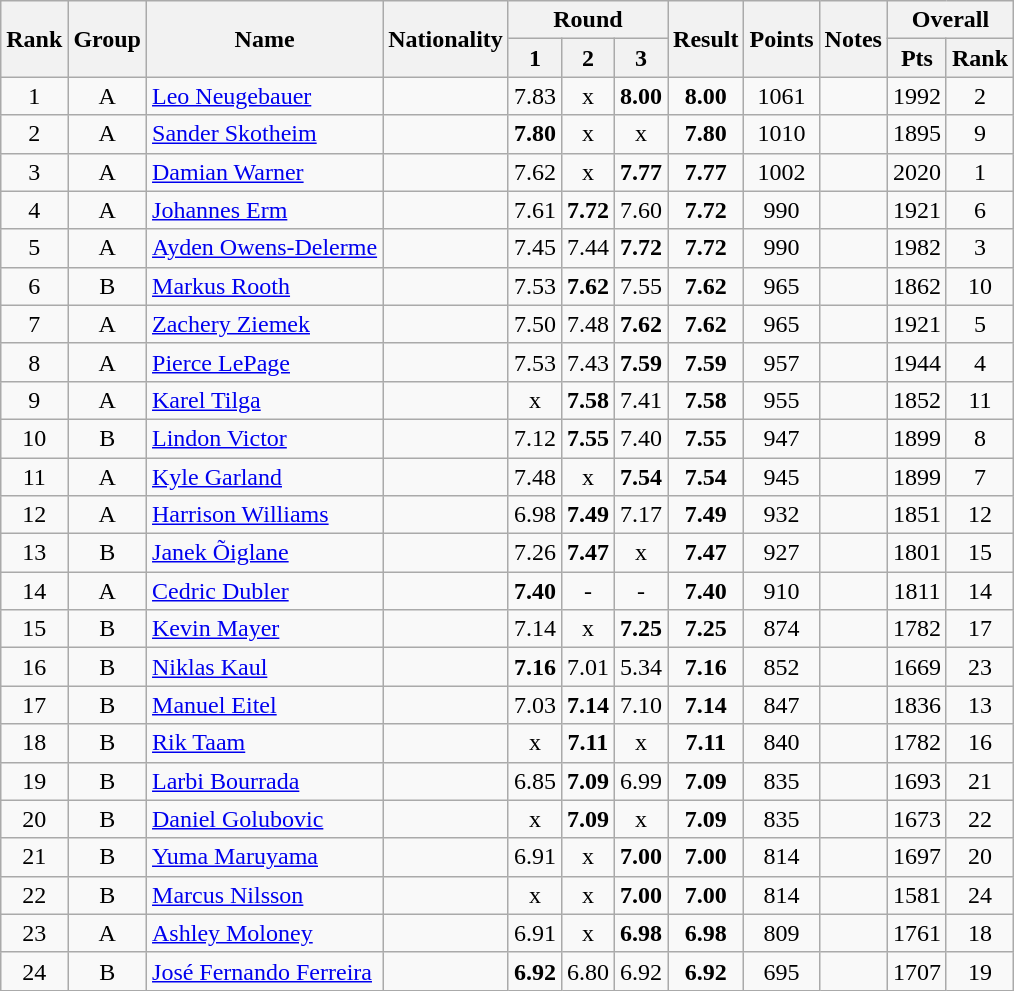<table class="wikitable sortable" style="text-align:center">
<tr>
<th rowspan=2>Rank</th>
<th rowspan=2>Group</th>
<th rowspan=2>Name</th>
<th rowspan=2>Nationality</th>
<th colspan=3>Round</th>
<th rowspan=2 data-sort-type="number">Result</th>
<th rowspan=2>Points</th>
<th rowspan=2>Notes</th>
<th colspan=2>Overall</th>
</tr>
<tr>
<th data-sort-type="number">1</th>
<th data-sort-type="number">2</th>
<th data-sort-type="number">3</th>
<th>Pts</th>
<th>Rank</th>
</tr>
<tr>
<td>1</td>
<td>A</td>
<td align=left><a href='#'>Leo Neugebauer</a></td>
<td align=left></td>
<td>7.83</td>
<td>x</td>
<td><strong>8.00</strong></td>
<td><strong>8.00</strong></td>
<td>1061</td>
<td></td>
<td>1992</td>
<td>2</td>
</tr>
<tr>
<td>2</td>
<td>A</td>
<td align=left><a href='#'>Sander Skotheim</a></td>
<td align=left></td>
<td><strong>7.80</strong></td>
<td>x</td>
<td>x</td>
<td><strong>7.80</strong></td>
<td>1010</td>
<td></td>
<td>1895</td>
<td>9</td>
</tr>
<tr>
<td>3</td>
<td>A</td>
<td align=left><a href='#'>Damian Warner</a></td>
<td align=left></td>
<td>7.62</td>
<td>x</td>
<td><strong>7.77</strong></td>
<td><strong>7.77</strong></td>
<td>1002</td>
<td></td>
<td>2020</td>
<td>1</td>
</tr>
<tr>
<td>4</td>
<td>A</td>
<td align=left><a href='#'>Johannes Erm</a></td>
<td align=left></td>
<td>7.61</td>
<td><strong>7.72</strong></td>
<td>7.60</td>
<td><strong>7.72</strong></td>
<td>990</td>
<td></td>
<td>1921</td>
<td>6</td>
</tr>
<tr>
<td>5</td>
<td>A</td>
<td align=left><a href='#'>Ayden Owens-Delerme</a></td>
<td align=left></td>
<td>7.45</td>
<td>7.44</td>
<td><strong>7.72</strong></td>
<td><strong>7.72</strong></td>
<td>990</td>
<td></td>
<td>1982</td>
<td>3</td>
</tr>
<tr>
<td>6</td>
<td>B</td>
<td align=left><a href='#'>Markus Rooth</a></td>
<td align=left></td>
<td>7.53</td>
<td><strong>7.62</strong></td>
<td>7.55</td>
<td><strong>7.62</strong></td>
<td>965</td>
<td></td>
<td>1862</td>
<td>10</td>
</tr>
<tr>
<td>7</td>
<td>A</td>
<td align=left><a href='#'>Zachery Ziemek</a></td>
<td align=left></td>
<td>7.50</td>
<td>7.48</td>
<td><strong>7.62</strong></td>
<td><strong>7.62</strong></td>
<td>965</td>
<td></td>
<td>1921</td>
<td>5</td>
</tr>
<tr>
<td>8</td>
<td>A</td>
<td align=left><a href='#'>Pierce LePage</a></td>
<td align=left></td>
<td>7.53</td>
<td>7.43</td>
<td><strong>7.59</strong></td>
<td><strong>7.59</strong></td>
<td>957</td>
<td></td>
<td>1944</td>
<td>4</td>
</tr>
<tr>
<td>9</td>
<td>A</td>
<td align=left><a href='#'>Karel Tilga</a></td>
<td align=left></td>
<td>x</td>
<td><strong>7.58</strong></td>
<td>7.41</td>
<td><strong>7.58</strong></td>
<td>955</td>
<td></td>
<td>1852</td>
<td>11</td>
</tr>
<tr>
<td>10</td>
<td>B</td>
<td align=left><a href='#'>Lindon Victor</a></td>
<td align=left></td>
<td>7.12</td>
<td><strong>7.55</strong></td>
<td>7.40</td>
<td><strong>7.55</strong></td>
<td>947</td>
<td></td>
<td>1899</td>
<td>8</td>
</tr>
<tr>
<td>11</td>
<td>A</td>
<td align=left><a href='#'>Kyle Garland</a></td>
<td align=left></td>
<td>7.48</td>
<td>x</td>
<td><strong>7.54</strong></td>
<td><strong>7.54</strong></td>
<td>945</td>
<td></td>
<td>1899</td>
<td>7</td>
</tr>
<tr>
<td>12</td>
<td>A</td>
<td align=left><a href='#'>Harrison Williams</a></td>
<td align=left></td>
<td>6.98</td>
<td><strong>7.49</strong></td>
<td>7.17</td>
<td><strong>7.49</strong></td>
<td>932</td>
<td></td>
<td>1851</td>
<td>12</td>
</tr>
<tr>
<td>13</td>
<td>B</td>
<td align=left><a href='#'>Janek Õiglane</a></td>
<td align=left></td>
<td>7.26</td>
<td><strong>7.47</strong></td>
<td>x</td>
<td><strong>7.47</strong></td>
<td>927</td>
<td></td>
<td>1801</td>
<td>15</td>
</tr>
<tr>
<td>14</td>
<td>A</td>
<td align=left><a href='#'>Cedric Dubler</a></td>
<td align=left></td>
<td><strong>7.40</strong></td>
<td>-</td>
<td>-</td>
<td><strong>7.40</strong></td>
<td>910</td>
<td></td>
<td>1811</td>
<td>14</td>
</tr>
<tr>
<td>15</td>
<td>B</td>
<td align=left><a href='#'>Kevin Mayer</a></td>
<td align=left></td>
<td>7.14</td>
<td>x</td>
<td><strong>7.25</strong></td>
<td><strong>7.25</strong></td>
<td>874</td>
<td></td>
<td>1782</td>
<td>17</td>
</tr>
<tr>
<td>16</td>
<td>B</td>
<td align=left><a href='#'>Niklas Kaul</a></td>
<td align=left></td>
<td><strong>7.16</strong></td>
<td>7.01</td>
<td>5.34</td>
<td><strong>7.16</strong></td>
<td>852</td>
<td></td>
<td>1669</td>
<td>23</td>
</tr>
<tr>
<td>17</td>
<td>B</td>
<td align=left><a href='#'>Manuel Eitel</a></td>
<td align=left></td>
<td>7.03</td>
<td><strong>7.14</strong></td>
<td>7.10</td>
<td><strong>7.14</strong></td>
<td>847</td>
<td></td>
<td>1836</td>
<td>13</td>
</tr>
<tr>
<td>18</td>
<td>B</td>
<td align=left><a href='#'>Rik Taam</a></td>
<td align=left></td>
<td>x</td>
<td><strong>7.11</strong></td>
<td>x</td>
<td><strong>7.11</strong></td>
<td>840</td>
<td></td>
<td>1782</td>
<td>16</td>
</tr>
<tr>
<td>19</td>
<td>B</td>
<td align=left><a href='#'>Larbi Bourrada</a></td>
<td align=left></td>
<td>6.85</td>
<td><strong>7.09</strong></td>
<td>6.99</td>
<td><strong>7.09</strong></td>
<td>835</td>
<td></td>
<td>1693</td>
<td>21</td>
</tr>
<tr>
<td>20</td>
<td>B</td>
<td align=left><a href='#'>Daniel Golubovic</a></td>
<td align=left></td>
<td>x</td>
<td><strong>7.09</strong></td>
<td>x</td>
<td><strong>7.09</strong></td>
<td>835</td>
<td></td>
<td>1673</td>
<td>22</td>
</tr>
<tr>
<td>21</td>
<td>B</td>
<td align=left><a href='#'>Yuma Maruyama</a></td>
<td align=left></td>
<td>6.91</td>
<td>x</td>
<td><strong>7.00</strong></td>
<td><strong>7.00</strong></td>
<td>814</td>
<td></td>
<td>1697</td>
<td>20</td>
</tr>
<tr>
<td>22</td>
<td>B</td>
<td align=left><a href='#'>Marcus Nilsson</a></td>
<td align=left></td>
<td>x</td>
<td>x</td>
<td><strong>7.00</strong></td>
<td><strong>7.00</strong></td>
<td>814</td>
<td></td>
<td>1581</td>
<td>24</td>
</tr>
<tr>
<td>23</td>
<td>A</td>
<td align=left><a href='#'>Ashley Moloney</a></td>
<td align=left></td>
<td>6.91</td>
<td>x</td>
<td><strong>6.98</strong></td>
<td><strong>6.98</strong></td>
<td>809</td>
<td></td>
<td>1761</td>
<td>18</td>
</tr>
<tr>
<td>24</td>
<td>B</td>
<td align=left><a href='#'>José Fernando Ferreira</a></td>
<td align=left></td>
<td><strong>6.92</strong></td>
<td>6.80</td>
<td>6.92</td>
<td><strong>6.92</strong></td>
<td>695</td>
<td></td>
<td>1707</td>
<td>19</td>
</tr>
</table>
